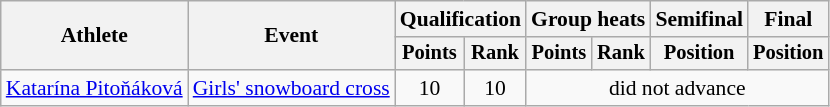<table class="wikitable" style="font-size:90%">
<tr>
<th rowspan="2">Athlete</th>
<th rowspan="2">Event</th>
<th colspan=2>Qualification</th>
<th colspan=2>Group heats</th>
<th>Semifinal</th>
<th>Final</th>
</tr>
<tr style="font-size:95%">
<th>Points</th>
<th>Rank</th>
<th>Points</th>
<th>Rank</th>
<th>Position</th>
<th>Position</th>
</tr>
<tr align=center>
<td align=left><a href='#'>Katarína Pitoňáková</a></td>
<td align=left><a href='#'>Girls' snowboard cross</a></td>
<td>10</td>
<td>10</td>
<td colspan=4>did not advance</td>
</tr>
</table>
